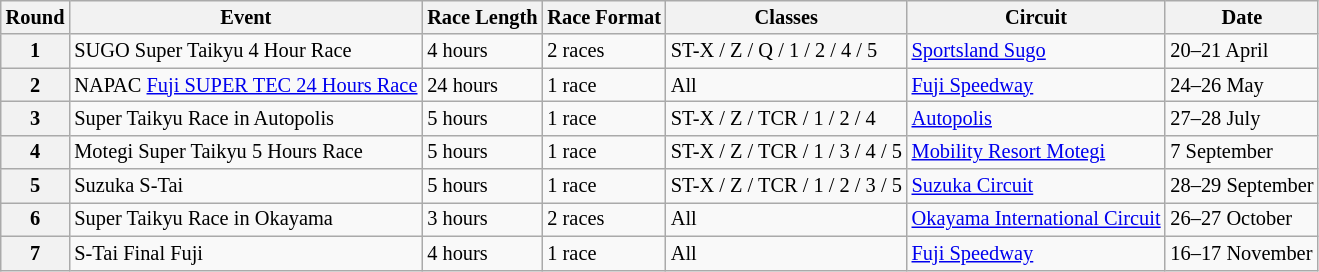<table class="wikitable" style="font-size: 85%">
<tr>
<th>Round</th>
<th>Event</th>
<th>Race Length</th>
<th>Race Format</th>
<th>Classes</th>
<th>Circuit</th>
<th>Date</th>
</tr>
<tr>
<th>1</th>
<td>SUGO Super Taikyu 4 Hour Race</td>
<td>4 hours</td>
<td>2 races</td>
<td>ST-X / Z / Q / 1 / 2 / 4 / 5</td>
<td><a href='#'>Sportsland Sugo</a></td>
<td>20–21 April</td>
</tr>
<tr>
<th>2</th>
<td>NAPAC <a href='#'>Fuji SUPER TEC 24 Hours Race</a></td>
<td>24 hours</td>
<td>1 race</td>
<td>All</td>
<td><a href='#'>Fuji Speedway</a></td>
<td>24–26 May</td>
</tr>
<tr>
<th>3</th>
<td>Super Taikyu Race in Autopolis</td>
<td>5 hours</td>
<td>1 race</td>
<td>ST-X / Z / TCR / 1 / 2 / 4</td>
<td><a href='#'>Autopolis</a></td>
<td>27–28 July</td>
</tr>
<tr>
<th>4</th>
<td>Motegi Super Taikyu 5 Hours Race</td>
<td>5 hours</td>
<td>1 race</td>
<td>ST-X / Z / TCR / 1 / 3 / 4 / 5</td>
<td><a href='#'>Mobility Resort Motegi</a></td>
<td>7 September</td>
</tr>
<tr>
<th>5</th>
<td>Suzuka S-Tai</td>
<td>5 hours</td>
<td>1 race</td>
<td>ST-X / Z / TCR / 1 / 2 / 3 / 5</td>
<td><a href='#'>Suzuka Circuit</a></td>
<td>28–29 September</td>
</tr>
<tr>
<th>6</th>
<td>Super Taikyu Race in Okayama</td>
<td>3 hours</td>
<td>2 races</td>
<td>All</td>
<td><a href='#'>Okayama International Circuit</a></td>
<td>26–27 October</td>
</tr>
<tr>
<th>7</th>
<td>S-Tai Final Fuji</td>
<td>4 hours</td>
<td>1 race</td>
<td>All</td>
<td><a href='#'>Fuji Speedway</a></td>
<td>16–17 November</td>
</tr>
</table>
